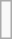<table class="wikitable">
<tr>
<td><br></td>
</tr>
</table>
